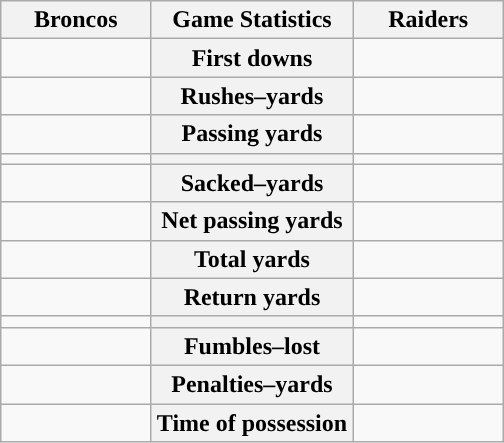<table class="wikitable" style="margin: 1em auto 1em auto">
<tr>
<th style="width:30%;">Broncos</th>
<th style="width:40%;">Game Statistics</th>
<th style="width:30%;">Raiders</th>
</tr>
<tr>
<td style="text-align:right;"></td>
<th>First downs</th>
<td></td>
</tr>
<tr>
<td style="text-align:right;"></td>
<th>Rushes–yards</th>
<td></td>
</tr>
<tr>
<td style="text-align:right;"></td>
<th>Passing yards</th>
<td></td>
</tr>
<tr>
<td style="text-align:right;"></td>
<th></th>
<td></td>
</tr>
<tr>
<td style="text-align:right;"></td>
<th>Sacked–yards</th>
<td></td>
</tr>
<tr>
<td style="text-align:right;"></td>
<th>Net passing yards</th>
<td></td>
</tr>
<tr>
<td style="text-align:right;"></td>
<th>Total yards</th>
<td></td>
</tr>
<tr>
<td style="text-align:right;"></td>
<th>Return yards</th>
<td></td>
</tr>
<tr>
<td style="text-align:right;"></td>
<th></th>
<td></td>
</tr>
<tr>
<td style="text-align:right;"></td>
<th>Fumbles–lost</th>
<td></td>
</tr>
<tr>
<td style="text-align:right;"></td>
<th>Penalties–yards</th>
<td></td>
</tr>
<tr>
<td style="text-align:right;"></td>
<th>Time of possession</th>
<td></td>
</tr>
</table>
